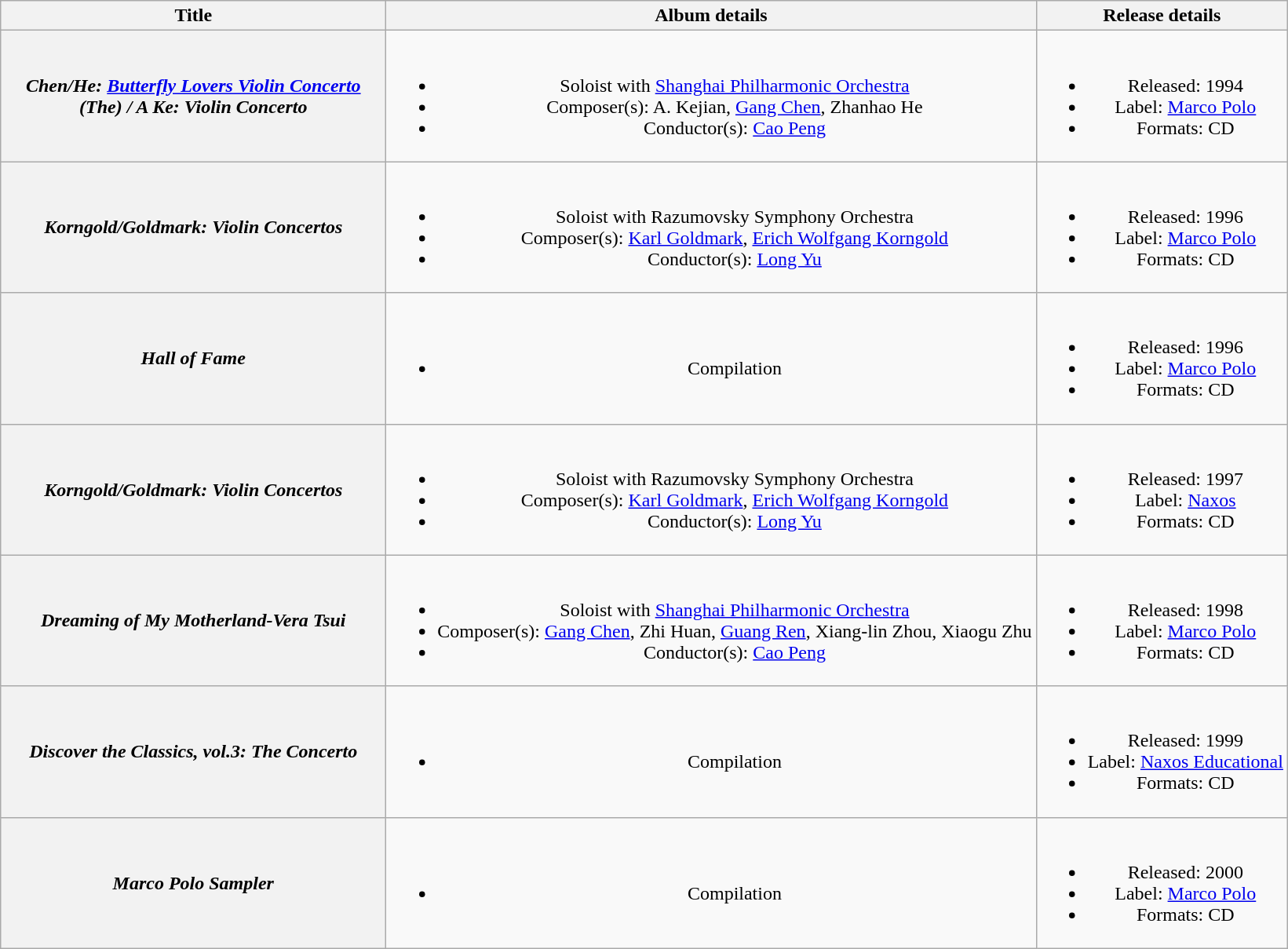<table class="wikitable plainrowheaders" style="text-align:center;">
<tr>
<th scope="col" style="width:20em;">Title</th>
<th scope="col">Album details</th>
<th scope="col">Release details</th>
</tr>
<tr>
<th scope="row"><em>Chen/He: <a href='#'>Butterfly Lovers Violin Concerto</a> (The) / A Ke: Violin Concerto</em></th>
<td><br><ul><li>Soloist with <a href='#'>Shanghai Philharmonic Orchestra</a></li><li>Composer(s): A. Kejian, <a href='#'>Gang Chen</a>, Zhanhao He</li><li>Conductor(s): <a href='#'>Cao Peng</a></li></ul></td>
<td><br><ul><li>Released: 1994</li><li>Label: <a href='#'>Marco Polo</a></li><li>Formats: CD</li></ul></td>
</tr>
<tr>
<th scope="row"><em>Korngold/Goldmark: Violin Concertos</em></th>
<td><br><ul><li>Soloist with Razumovsky Symphony Orchestra</li><li>Composer(s): <a href='#'>Karl Goldmark</a>, <a href='#'>Erich Wolfgang Korngold</a></li><li>Conductor(s): <a href='#'>Long Yu</a></li></ul></td>
<td><br><ul><li>Released: 1996</li><li>Label: <a href='#'>Marco Polo</a></li><li>Formats: CD</li></ul></td>
</tr>
<tr>
<th scope="row"><em>Hall of Fame</em></th>
<td><br><ul><li>Compilation</li></ul></td>
<td><br><ul><li>Released: 1996</li><li>Label: <a href='#'>Marco Polo</a></li><li>Formats: CD</li></ul></td>
</tr>
<tr>
<th scope="row"><em>Korngold/Goldmark: Violin Concertos</em></th>
<td><br><ul><li>Soloist with Razumovsky Symphony Orchestra</li><li>Composer(s): <a href='#'>Karl Goldmark</a>, <a href='#'>Erich Wolfgang Korngold</a></li><li>Conductor(s): <a href='#'>Long Yu</a></li></ul></td>
<td><br><ul><li>Released: 1997</li><li>Label: <a href='#'>Naxos</a></li><li>Formats: CD</li></ul></td>
</tr>
<tr>
<th scope="row"><em>Dreaming of My Motherland-Vera Tsui</em></th>
<td><br><ul><li>Soloist with <a href='#'>Shanghai Philharmonic Orchestra</a></li><li>Composer(s): <a href='#'>Gang Chen</a>, Zhi Huan, <a href='#'>Guang Ren</a>, Xiang-lin Zhou, Xiaogu Zhu</li><li>Conductor(s): <a href='#'>Cao Peng</a></li></ul></td>
<td><br><ul><li>Released: 1998</li><li>Label: <a href='#'>Marco Polo</a></li><li>Formats: CD</li></ul></td>
</tr>
<tr>
<th scope="row"><em>Discover the Classics, vol.3: The Concerto</em></th>
<td><br><ul><li>Compilation</li></ul></td>
<td><br><ul><li>Released: 1999</li><li>Label: <a href='#'>Naxos Educational</a></li><li>Formats: CD</li></ul></td>
</tr>
<tr>
<th scope="row"><em>Marco Polo Sampler</em></th>
<td><br><ul><li>Compilation</li></ul></td>
<td><br><ul><li>Released: 2000</li><li>Label: <a href='#'>Marco Polo</a></li><li>Formats: CD</li></ul></td>
</tr>
</table>
